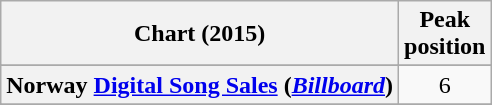<table class="wikitable sortable plainrowheaders" style="text-align:center">
<tr>
<th scope="col">Chart (2015)</th>
<th scope="col">Peak<br> position</th>
</tr>
<tr>
</tr>
<tr>
</tr>
<tr>
<th scope="row">Norway <a href='#'>Digital Song Sales</a> (<a href='#'><em>Billboard</em></a>)</th>
<td>6</td>
</tr>
<tr>
</tr>
<tr>
</tr>
<tr>
</tr>
</table>
